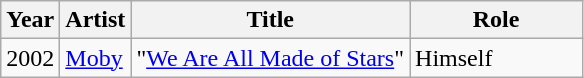<table class="wikitable sortable">
<tr>
<th>Year</th>
<th>Artist</th>
<th>Title</th>
<th width=108>Role</th>
</tr>
<tr>
<td>2002</td>
<td><a href='#'>Moby</a></td>
<td>"<a href='#'>We Are All Made of Stars</a>"</td>
<td>Himself</td>
</tr>
</table>
